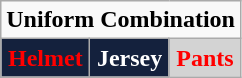<table class="wikitable"  style="display: inline-table;">
<tr>
<td align="center" Colspan="3"><strong>Uniform Combination</strong></td>
</tr>
<tr align="center">
<td style="background:#14213D; color:red"><strong>Helmet</strong></td>
<td style="background:#14213D; color:white"><strong>Jersey</strong></td>
<td style="background:lightgray; color:red"><strong>Pants</strong></td>
</tr>
</table>
